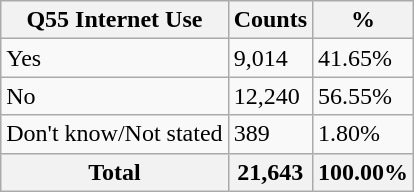<table class="wikitable sortable">
<tr>
<th>Q55 Internet Use</th>
<th>Counts</th>
<th>%</th>
</tr>
<tr>
<td>Yes</td>
<td>9,014</td>
<td>41.65%</td>
</tr>
<tr>
<td>No</td>
<td>12,240</td>
<td>56.55%</td>
</tr>
<tr>
<td>Don't know/Not stated</td>
<td>389</td>
<td>1.80%</td>
</tr>
<tr>
<th>Total</th>
<th>21,643</th>
<th>100.00%</th>
</tr>
</table>
